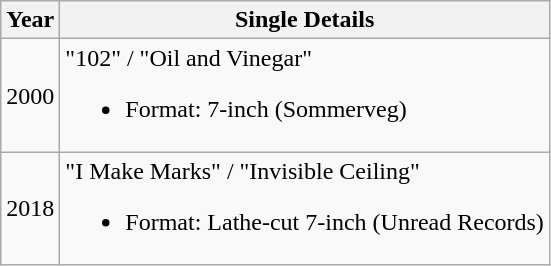<table class="wikitable">
<tr>
<th>Year</th>
<th>Single Details</th>
</tr>
<tr>
<td>2000</td>
<td>"102" / "Oil and Vinegar"<br><ul><li>Format: 7-inch (Sommerveg)</li></ul></td>
</tr>
<tr>
<td>2018</td>
<td>"I Make Marks" / "Invisible Ceiling"<br><ul><li>Format: Lathe-cut 7-inch (Unread Records)</li></ul></td>
</tr>
</table>
